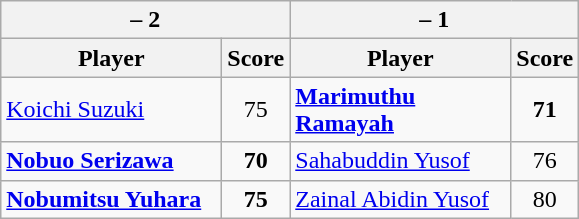<table class=wikitable>
<tr>
<th colspan=2> – 2</th>
<th colspan=2> – 1</th>
</tr>
<tr>
<th width=140>Player</th>
<th>Score</th>
<th width=140>Player</th>
<th>Score</th>
</tr>
<tr>
<td><a href='#'>Koichi Suzuki</a></td>
<td align=center>75</td>
<td><strong><a href='#'>Marimuthu Ramayah</a></strong></td>
<td align=center><strong>71</strong></td>
</tr>
<tr>
<td><strong><a href='#'>Nobuo Serizawa</a></strong></td>
<td align=center><strong>70</strong></td>
<td><a href='#'>Sahabuddin Yusof</a></td>
<td align=center>76</td>
</tr>
<tr>
<td><strong><a href='#'>Nobumitsu Yuhara</a></strong></td>
<td align=center><strong>75</strong></td>
<td><a href='#'>Zainal Abidin Yusof</a></td>
<td align=center>80</td>
</tr>
</table>
